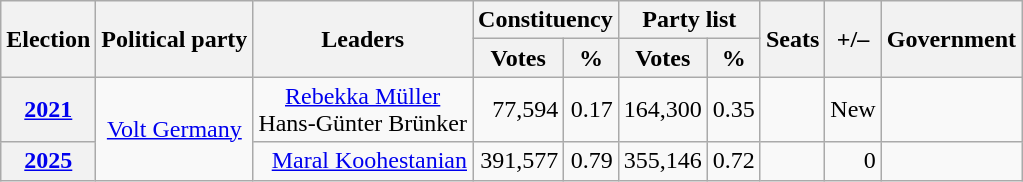<table class="wikitable" style="text-align:right;">
<tr>
<th rowspan=2>Election</th>
<th rowspan=2>Political party</th>
<th rowspan=2>Leaders</th>
<th colspan=2>Constituency</th>
<th colspan=2>Party list</th>
<th rowspan=2>Seats</th>
<th rowspan=2>+/–</th>
<th rowspan=2>Government</th>
</tr>
<tr>
<th>Votes</th>
<th>%</th>
<th>Votes</th>
<th>%</th>
</tr>
<tr>
<th><a href='#'>2021</a></th>
<td rowspan="2" align="center"><a href='#'>Volt Germany</a></td>
<td align="center"><a href='#'>Rebekka Müller</a><br>Hans-Günter Brünker</td>
<td>77,594</td>
<td>0.17</td>
<td>164,300</td>
<td>0.35</td>
<td></td>
<td align="center">New</td>
<td></td>
</tr>
<tr>
<th><a href='#'>2025</a></th>
<td><a href='#'>Maral Koohestanian</a></td>
<td>391,577</td>
<td>0.79</td>
<td>355,146</td>
<td>0.72</td>
<td></td>
<td> 0</td>
<td></td>
</tr>
</table>
